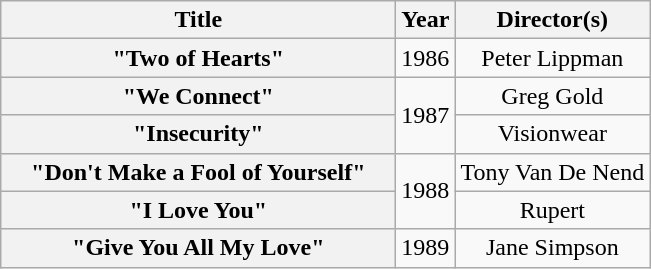<table class="wikitable plainrowheaders" style="text-align:center;">
<tr>
<th scope="col" style="width:16em;">Title</th>
<th scope="col">Year</th>
<th scope="col">Director(s)</th>
</tr>
<tr>
<th scope="row">"Two of Hearts"</th>
<td>1986</td>
<td>Peter Lippman</td>
</tr>
<tr>
<th scope="row">"We Connect"</th>
<td rowspan="2">1987</td>
<td>Greg Gold</td>
</tr>
<tr>
<th scope="row">"Insecurity"</th>
<td>Visionwear</td>
</tr>
<tr>
<th scope="row">"Don't Make a Fool of Yourself"</th>
<td rowspan="2">1988</td>
<td>Tony Van De Nend</td>
</tr>
<tr>
<th scope="row">"I Love You"</th>
<td>Rupert</td>
</tr>
<tr>
<th scope="row">"Give You All My Love"</th>
<td>1989</td>
<td>Jane Simpson</td>
</tr>
</table>
